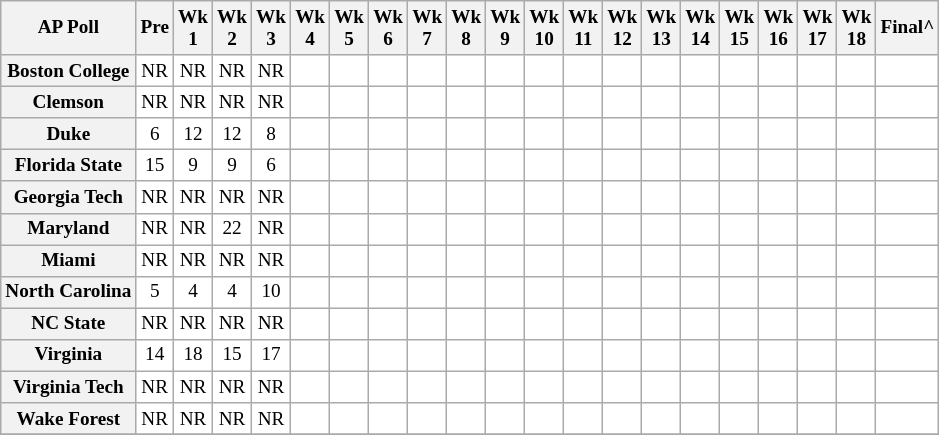<table class="wikitable" style="white-space:nowrap; font-size:80%;">
<tr>
<th>AP Poll</th>
<th>Pre</th>
<th>Wk<br>1</th>
<th>Wk<br>2</th>
<th>Wk<br>3</th>
<th>Wk<br>4</th>
<th>Wk<br>5</th>
<th>Wk<br>6</th>
<th>Wk<br>7</th>
<th>Wk<br>8</th>
<th>Wk<br>9</th>
<th>Wk<br>10</th>
<th>Wk<br>11</th>
<th>Wk<br>12</th>
<th>Wk<br>13</th>
<th>Wk<br>14</th>
<th>Wk<br>15</th>
<th>Wk<br>16</th>
<th>Wk<br>17</th>
<th>Wk<br>18</th>
<th>Final^</th>
</tr>
<tr style="text-align:center;">
<th>Boston College</th>
<td style="background:#FFF;">NR</td>
<td style="background:#FFF;">NR</td>
<td style="background:#FFF;">NR</td>
<td style="background:#FFF;">NR</td>
<td style="background:#FFF;"></td>
<td style="background:#FFF;"></td>
<td style="background:#FFF;"></td>
<td style="background:#FFF;"></td>
<td style="background:#FFF;"></td>
<td style="background:#FFF;"></td>
<td style="background:#FFF;"></td>
<td style="background:#FFF;"></td>
<td style="background:#FFF;"></td>
<td style="background:#FFF;"></td>
<td style="background:#FFF;"></td>
<td style="background:#FFF;"></td>
<td style="background:#FFF;"></td>
<td style="background:#FFF;"></td>
<td style="background:#FFF;"></td>
<td style="background:#FFF;"></td>
</tr>
<tr style="text-align:center;">
<th>Clemson</th>
<td style="background:#FFF;">NR</td>
<td style="background:#FFF;">NR</td>
<td style="background:#FFF;">NR</td>
<td style="background:#FFF;">NR</td>
<td style="background:#FFF;"></td>
<td style="background:#FFF;"></td>
<td style="background:#FFF;"></td>
<td style="background:#FFF;"></td>
<td style="background:#FFF;"></td>
<td style="background:#FFF;"></td>
<td style="background:#FFF;"></td>
<td style="background:#FFF;"></td>
<td style="background:#FFF;"></td>
<td style="background:#FFF;"></td>
<td style="background:#FFF;"></td>
<td style="background:#FFF;"></td>
<td style="background:#FFF;"></td>
<td style="background:#FFF;"></td>
<td style="background:#FFF;"></td>
<td style="background:#FFF;"></td>
</tr>
<tr style="text-align:center;">
<th>Duke</th>
<td style="background:#FFF;">6</td>
<td style="background:#FFF;">12</td>
<td style="background:#FFF;">12</td>
<td style="background:#FFF;">8</td>
<td style="background:#FFF;"></td>
<td style="background:#FFF;"></td>
<td style="background:#FFF;"></td>
<td style="background:#FFF;"></td>
<td style="background:#FFF;"></td>
<td style="background:#FFF;"></td>
<td style="background:#FFF;"></td>
<td style="background:#FFF;"></td>
<td style="background:#FFF;"></td>
<td style="background:#FFF;"></td>
<td style="background:#FFF;"></td>
<td style="background:#FFF;"></td>
<td style="background:#FFF;"></td>
<td style="background:#FFF;"></td>
<td style="background:#FFF;"></td>
<td style="background:#FFF;"></td>
</tr>
<tr style="text-align:center;">
<th>Florida State</th>
<td style="background:#FFF;">15</td>
<td style="background:#FFF;">9</td>
<td style="background:#FFF;">9</td>
<td style="background:#FFF;">6</td>
<td style="background:#FFF;"></td>
<td style="background:#FFF;"></td>
<td style="background:#FFF;"></td>
<td style="background:#FFF;"></td>
<td style="background:#FFF;"></td>
<td style="background:#FFF;"></td>
<td style="background:#FFF;"></td>
<td style="background:#FFF;"></td>
<td style="background:#FFF;"></td>
<td style="background:#FFF;"></td>
<td style="background:#FFF;"></td>
<td style="background:#FFF;"></td>
<td style="background:#FFF;"></td>
<td style="background:#FFF;"></td>
<td style="background:#FFF;"></td>
<td style="background:#FFF;"></td>
</tr>
<tr style="text-align:center;">
<th>Georgia Tech</th>
<td style="background:#FFF;">NR</td>
<td style="background:#FFF;">NR</td>
<td style="background:#FFF;">NR</td>
<td style="background:#FFF;">NR</td>
<td style="background:#FFF;"></td>
<td style="background:#FFF;"></td>
<td style="background:#FFF;"></td>
<td style="background:#FFF;"></td>
<td style="background:#FFF;"></td>
<td style="background:#FFF;"></td>
<td style="background:#FFF;"></td>
<td style="background:#FFF;"></td>
<td style="background:#FFF;"></td>
<td style="background:#FFF;"></td>
<td style="background:#FFF;"></td>
<td style="background:#FFF;"></td>
<td style="background:#FFF;"></td>
<td style="background:#FFF;"></td>
<td style="background:#FFF;"></td>
<td style="background:#FFF;"></td>
</tr>
<tr style="text-align:center;">
<th>Maryland</th>
<td style="background:#FFF;">NR</td>
<td style="background:#FFF;">NR</td>
<td style="background:#FFF;">22</td>
<td style="background:#FFF;">NR</td>
<td style="background:#FFF;"></td>
<td style="background:#FFF;"></td>
<td style="background:#FFF;"></td>
<td style="background:#FFF;"></td>
<td style="background:#FFF;"></td>
<td style="background:#FFF;"></td>
<td style="background:#FFF;"></td>
<td style="background:#FFF;"></td>
<td style="background:#FFF;"></td>
<td style="background:#FFF;"></td>
<td style="background:#FFF;"></td>
<td style="background:#FFF;"></td>
<td style="background:#FFF;"></td>
<td style="background:#FFF;"></td>
<td style="background:#FFF;"></td>
<td style="background:#FFF;"></td>
</tr>
<tr style="text-align:center;">
<th>Miami</th>
<td style="background:#FFF;">NR</td>
<td style="background:#FFF;">NR</td>
<td style="background:#FFF;">NR</td>
<td style="background:#FFF;">NR</td>
<td style="background:#FFF;"></td>
<td style="background:#FFF;"></td>
<td style="background:#FFF;"></td>
<td style="background:#FFF;"></td>
<td style="background:#FFF;"></td>
<td style="background:#FFF;"></td>
<td style="background:#FFF;"></td>
<td style="background:#FFF;"></td>
<td style="background:#FFF;"></td>
<td style="background:#FFF;"></td>
<td style="background:#FFF;"></td>
<td style="background:#FFF;"></td>
<td style="background:#FFF;"></td>
<td style="background:#FFF;"></td>
<td style="background:#FFF;"></td>
<td style="background:#FFF;"></td>
</tr>
<tr style="text-align:center;">
<th>North Carolina</th>
<td style="background:#FFF;">5</td>
<td style="background:#FFF;">4</td>
<td style="background:#FFF;">4</td>
<td style="background:#FFF;">10</td>
<td style="background:#FFF;"></td>
<td style="background:#FFF;"></td>
<td style="background:#FFF;"></td>
<td style="background:#FFF;"></td>
<td style="background:#FFF;"></td>
<td style="background:#FFF;"></td>
<td style="background:#FFF;"></td>
<td style="background:#FFF;"></td>
<td style="background:#FFF;"></td>
<td style="background:#FFF;"></td>
<td style="background:#FFF;"></td>
<td style="background:#FFF;"></td>
<td style="background:#FFF;"></td>
<td style="background:#FFF;"></td>
<td style="background:#FFF;"></td>
<td style="background:#FFF;"></td>
</tr>
<tr style="text-align:center;">
<th>NC State</th>
<td style="background:#FFF;">NR</td>
<td style="background:#FFF;">NR</td>
<td style="background:#FFF;">NR</td>
<td style="background:#FFF;">NR</td>
<td style="background:#FFF;"></td>
<td style="background:#FFF;"></td>
<td style="background:#FFF;"></td>
<td style="background:#FFF;"></td>
<td style="background:#FFF;"></td>
<td style="background:#FFF;"></td>
<td style="background:#FFF;"></td>
<td style="background:#FFF;"></td>
<td style="background:#FFF;"></td>
<td style="background:#FFF;"></td>
<td style="background:#FFF;"></td>
<td style="background:#FFF;"></td>
<td style="background:#FFF;"></td>
<td style="background:#FFF;"></td>
<td style="background:#FFF;"></td>
<td style="background:#FFF;"></td>
</tr>
<tr style="text-align:center;">
<th>Virginia</th>
<td style="background:#FFF;">14</td>
<td style="background:#FFF;">18</td>
<td style="background:#FFF;">15</td>
<td style="background:#FFF;">17</td>
<td style="background:#FFF;"></td>
<td style="background:#FFF;"></td>
<td style="background:#FFF;"></td>
<td style="background:#FFF;"></td>
<td style="background:#FFF;"></td>
<td style="background:#FFF;"></td>
<td style="background:#FFF;"></td>
<td style="background:#FFF;"></td>
<td style="background:#FFF;"></td>
<td style="background:#FFF;"></td>
<td style="background:#FFF;"></td>
<td style="background:#FFF;"></td>
<td style="background:#FFF;"></td>
<td style="background:#FFF;"></td>
<td style="background:#FFF;"></td>
<td style="background:#FFF;"></td>
</tr>
<tr style="text-align:center;">
<th>Virginia Tech</th>
<td style="background:#FFF;">NR</td>
<td style="background:#FFF;">NR</td>
<td style="background:#FFF;">NR</td>
<td style="background:#FFF;">NR</td>
<td style="background:#FFF;"></td>
<td style="background:#FFF;"></td>
<td style="background:#FFF;"></td>
<td style="background:#FFF;"></td>
<td style="background:#FFF;"></td>
<td style="background:#FFF;"></td>
<td style="background:#FFF;"></td>
<td style="background:#FFF;"></td>
<td style="background:#FFF;"></td>
<td style="background:#FFF;"></td>
<td style="background:#FFF;"></td>
<td style="background:#FFF;"></td>
<td style="background:#FFF;"></td>
<td style="background:#FFF;"></td>
<td style="background:#FFF;"></td>
<td style="background:#FFF;"></td>
</tr>
<tr style="text-align:center;">
<th>Wake Forest</th>
<td style="background:#FFF;">NR</td>
<td style="background:#FFF;">NR</td>
<td style="background:#FFF;">NR</td>
<td style="background:#FFF;">NR</td>
<td style="background:#FFF;"></td>
<td style="background:#FFF;"></td>
<td style="background:#FFF;"></td>
<td style="background:#FFF;"></td>
<td style="background:#FFF;"></td>
<td style="background:#FFF;"></td>
<td style="background:#FFF;"></td>
<td style="background:#FFF;"></td>
<td style="background:#FFF;"></td>
<td style="background:#FFF;"></td>
<td style="background:#FFF;"></td>
<td style="background:#FFF;"></td>
<td style="background:#FFF;"></td>
<td style="background:#FFF;"></td>
<td style="background:#FFF;"></td>
<td style="background:#FFF;"></td>
</tr>
<tr style="text-align:center;">
</tr>
</table>
